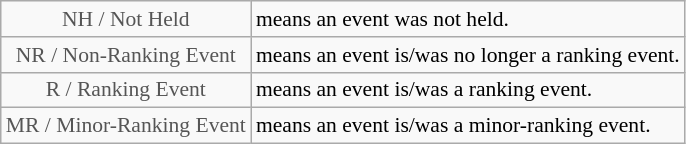<table class="wikitable" style="font-size:90%">
<tr>
<td style="text-align:center; color:#555555;" colspan="4">NH / Not Held</td>
<td>means an event was not held.</td>
</tr>
<tr>
<td style="text-align:center; color:#555555;" colspan="4">NR / Non-Ranking Event</td>
<td>means an event is/was no longer a ranking event.</td>
</tr>
<tr>
<td style="text-align:center; color:#555555;" colspan="4">R / Ranking Event</td>
<td>means an event is/was a ranking event.</td>
</tr>
<tr>
<td style="text-align:center; color:#555555;" colspan="4">MR / Minor-Ranking Event</td>
<td>means an event is/was a minor-ranking event.</td>
</tr>
</table>
